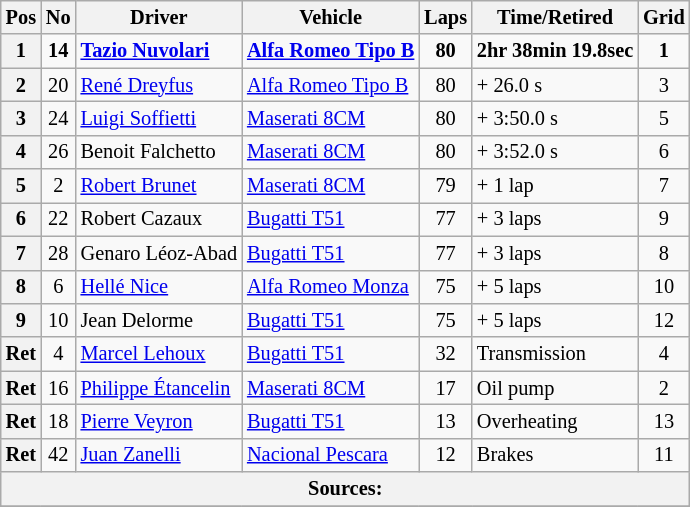<table class="wikitable" style="font-size: 85%;">
<tr>
<th>Pos</th>
<th>No</th>
<th>Driver</th>
<th>Vehicle</th>
<th>Laps</th>
<th>Time/Retired</th>
<th>Grid</th>
</tr>
<tr>
<th>1</th>
<td align="center"><strong>14</strong></td>
<td> <strong><a href='#'>Tazio Nuvolari</a></strong></td>
<td><strong><a href='#'>Alfa Romeo Tipo B</a></strong></td>
<td align="center"><strong>80</strong></td>
<td><strong>2hr 38min 19.8sec</strong></td>
<td align="center"><strong>1</strong></td>
</tr>
<tr>
<th>2</th>
<td align="center">20</td>
<td> <a href='#'>René Dreyfus</a></td>
<td><a href='#'>Alfa Romeo Tipo B</a></td>
<td align="center">80</td>
<td>+ 26.0 s</td>
<td align="center">3</td>
</tr>
<tr>
<th>3</th>
<td align="center">24</td>
<td> <a href='#'>Luigi Soffietti</a></td>
<td><a href='#'>Maserati 8CM</a></td>
<td align="center">80</td>
<td>+ 3:50.0 s</td>
<td align="center">5</td>
</tr>
<tr>
<th>4</th>
<td align="center">26</td>
<td> Benoit Falchetto</td>
<td><a href='#'>Maserati 8CM</a></td>
<td align="center">80</td>
<td>+ 3:52.0 s</td>
<td align="center">6</td>
</tr>
<tr>
<th>5</th>
<td align="center">2</td>
<td> <a href='#'>Robert Brunet</a></td>
<td><a href='#'>Maserati 8CM</a></td>
<td align="center">79</td>
<td>+ 1 lap</td>
<td align="center">7</td>
</tr>
<tr>
<th>6</th>
<td align="center">22</td>
<td> Robert Cazaux</td>
<td><a href='#'>Bugatti T51</a></td>
<td align="center">77</td>
<td>+ 3 laps</td>
<td align="center">9</td>
</tr>
<tr>
<th>7</th>
<td align="center">28</td>
<td> Genaro Léoz-Abad</td>
<td><a href='#'>Bugatti T51</a></td>
<td align="center">77</td>
<td>+ 3 laps</td>
<td align="center">8</td>
</tr>
<tr>
<th>8</th>
<td align="center">6</td>
<td> <a href='#'>Hellé Nice</a></td>
<td><a href='#'>Alfa Romeo Monza</a></td>
<td align="center">75</td>
<td>+ 5 laps</td>
<td align="center">10</td>
</tr>
<tr>
<th>9</th>
<td align="center">10</td>
<td> Jean Delorme</td>
<td><a href='#'>Bugatti T51</a></td>
<td align="center">75</td>
<td>+ 5 laps</td>
<td align="center">12</td>
</tr>
<tr>
<th>Ret</th>
<td align="center">4</td>
<td> <a href='#'>Marcel Lehoux</a></td>
<td><a href='#'>Bugatti T51</a></td>
<td align="center">32</td>
<td>Transmission</td>
<td align="center">4</td>
</tr>
<tr>
<th>Ret</th>
<td align="center">16</td>
<td> <a href='#'>Philippe Étancelin</a></td>
<td><a href='#'>Maserati 8CM</a></td>
<td align="center">17</td>
<td>Oil pump</td>
<td align="center">2</td>
</tr>
<tr>
<th>Ret</th>
<td align="center">18</td>
<td> <a href='#'>Pierre Veyron</a></td>
<td><a href='#'>Bugatti T51</a></td>
<td align="center">13</td>
<td>Overheating</td>
<td align="center">13</td>
</tr>
<tr>
<th>Ret</th>
<td align="center">42</td>
<td> <a href='#'>Juan Zanelli</a></td>
<td><a href='#'>Nacional Pescara</a></td>
<td align="center">12</td>
<td>Brakes</td>
<td align="center">11</td>
</tr>
<tr>
<th colspan="8">Sources: </th>
</tr>
<tr>
</tr>
</table>
